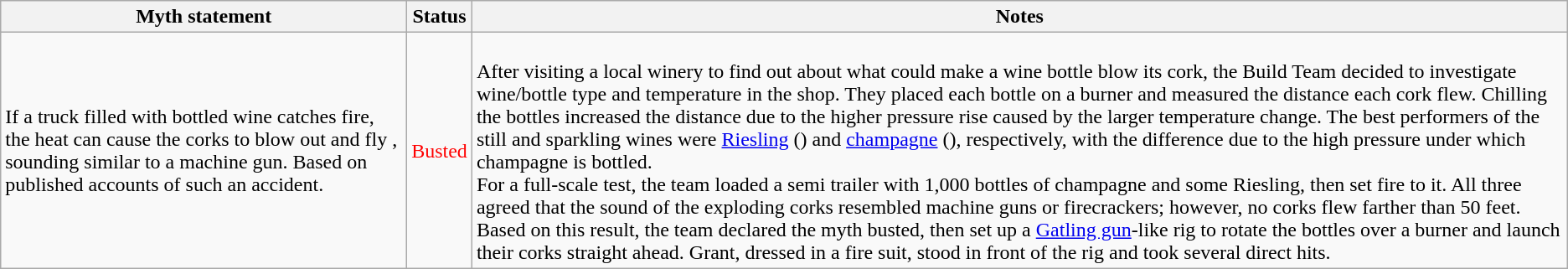<table class="wikitable plainrowheaders">
<tr>
<th>Myth statement</th>
<th>Status</th>
<th>Notes</th>
</tr>
<tr>
<td>If a truck filled with bottled wine catches fire, the heat can cause the corks to blow out and fly , sounding similar to a machine gun. Based on published accounts of such an accident.</td>
<td style="color:red">Busted</td>
<td><br>After visiting a local winery to find out about what could make a wine bottle blow its cork, the Build Team decided to investigate wine/bottle type and temperature in the shop. They placed each bottle on a burner and measured the distance each cork flew. Chilling the bottles increased the distance due to the higher pressure rise caused by the larger temperature change. The best performers of the still and sparkling wines were <a href='#'>Riesling</a> () and <a href='#'>champagne</a> (), respectively, with the difference due to the high pressure under which champagne is bottled.<br>For a full-scale test, the team loaded a semi trailer with 1,000 bottles of champagne and some Riesling, then set fire to it. All three agreed that the sound of the exploding corks resembled machine guns or firecrackers; however, no corks flew farther than 50 feet. Based on this result, the team declared the myth busted, then set up a <a href='#'>Gatling gun</a>-like rig to rotate the bottles over a burner and launch their corks straight ahead. Grant, dressed in a fire suit, stood in front of the rig and took several direct hits.</td>
</tr>
</table>
